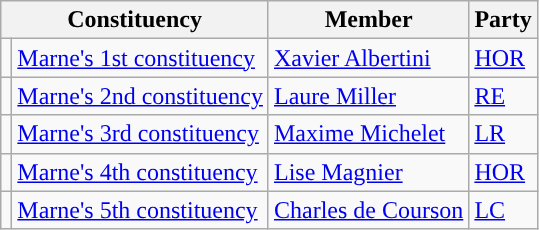<table class="wikitable">
<tr>
<th colspan="2">Constituency</th>
<th>Member</th>
<th>Party</th>
</tr>
<tr>
<td style="background-color: "></td>
<td><a href='#'>Marne's 1st constituency</a></td>
<td><a href='#'>Xavier Albertini</a></td>
<td><a href='#'>HOR</a></td>
</tr>
<tr>
<td style="background-color: "></td>
<td><a href='#'>Marne's 2nd constituency</a></td>
<td><a href='#'>Laure Miller</a></td>
<td><a href='#'>RE</a></td>
</tr>
<tr>
<td style="background-color: "></td>
<td><a href='#'>Marne's 3rd constituency</a></td>
<td><a href='#'>Maxime Michelet</a></td>
<td><a href='#'>LR</a></td>
</tr>
<tr>
<td style="background-color: "></td>
<td><a href='#'>Marne's 4th constituency</a></td>
<td><a href='#'>Lise Magnier</a></td>
<td><a href='#'>HOR</a></td>
</tr>
<tr>
<td style="background-color: "></td>
<td><a href='#'>Marne's 5th constituency</a></td>
<td><a href='#'>Charles de Courson</a></td>
<td><a href='#'>LC</a></td>
</tr>
</table>
